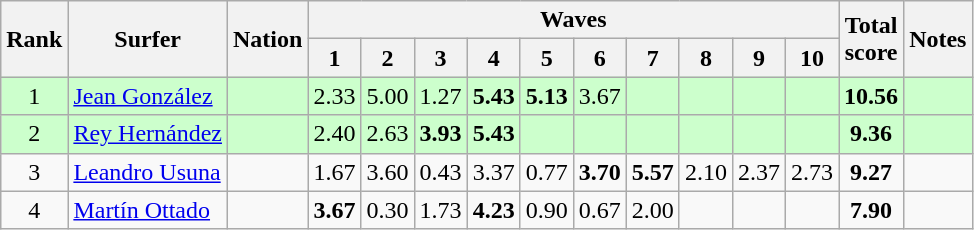<table class="wikitable sortable" style="text-align:center">
<tr>
<th rowspan=2>Rank</th>
<th rowspan=2>Surfer</th>
<th rowspan=2>Nation</th>
<th colspan=10>Waves</th>
<th rowspan=2>Total<br>score</th>
<th rowspan=2>Notes</th>
</tr>
<tr>
<th>1</th>
<th>2</th>
<th>3</th>
<th>4</th>
<th>5</th>
<th>6</th>
<th>7</th>
<th>8</th>
<th>9</th>
<th>10</th>
</tr>
<tr bgcolor=ccffcc>
<td>1</td>
<td align=left><a href='#'>Jean González</a></td>
<td align=left></td>
<td>2.33</td>
<td>5.00</td>
<td>1.27</td>
<td><strong>5.43</strong></td>
<td><strong>5.13</strong></td>
<td>3.67</td>
<td></td>
<td></td>
<td></td>
<td></td>
<td><strong>10.56</strong></td>
<td></td>
</tr>
<tr bgcolor=ccffcc>
<td>2</td>
<td align=left><a href='#'>Rey Hernández</a></td>
<td align=left></td>
<td>2.40</td>
<td>2.63</td>
<td><strong>3.93</strong></td>
<td><strong>5.43</strong></td>
<td></td>
<td></td>
<td></td>
<td></td>
<td></td>
<td></td>
<td><strong>9.36</strong></td>
<td></td>
</tr>
<tr>
<td>3</td>
<td align=left><a href='#'>Leandro Usuna</a></td>
<td align=left></td>
<td>1.67</td>
<td>3.60</td>
<td>0.43</td>
<td>3.37</td>
<td>0.77</td>
<td><strong>3.70</strong></td>
<td><strong>5.57</strong></td>
<td>2.10</td>
<td>2.37</td>
<td>2.73</td>
<td><strong>9.27</strong></td>
<td></td>
</tr>
<tr>
<td>4</td>
<td align=left><a href='#'>Martín Ottado</a></td>
<td align=left></td>
<td><strong>3.67</strong></td>
<td>0.30</td>
<td>1.73</td>
<td><strong>4.23</strong></td>
<td>0.90</td>
<td>0.67</td>
<td>2.00</td>
<td></td>
<td></td>
<td></td>
<td><strong>7.90</strong></td>
<td></td>
</tr>
</table>
